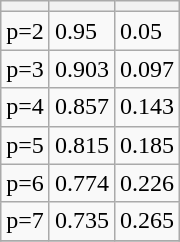<table class="wikitable">
<tr>
<th></th>
<th></th>
<th></th>
</tr>
<tr>
<td>p=2</td>
<td>0.95</td>
<td>0.05</td>
</tr>
<tr>
<td>p=3</td>
<td>0.903</td>
<td>0.097</td>
</tr>
<tr>
<td>p=4</td>
<td>0.857</td>
<td>0.143</td>
</tr>
<tr>
<td>p=5</td>
<td>0.815</td>
<td>0.185</td>
</tr>
<tr>
<td>p=6</td>
<td>0.774</td>
<td>0.226</td>
</tr>
<tr>
<td>p=7</td>
<td>0.735</td>
<td>0.265</td>
</tr>
<tr>
</tr>
</table>
